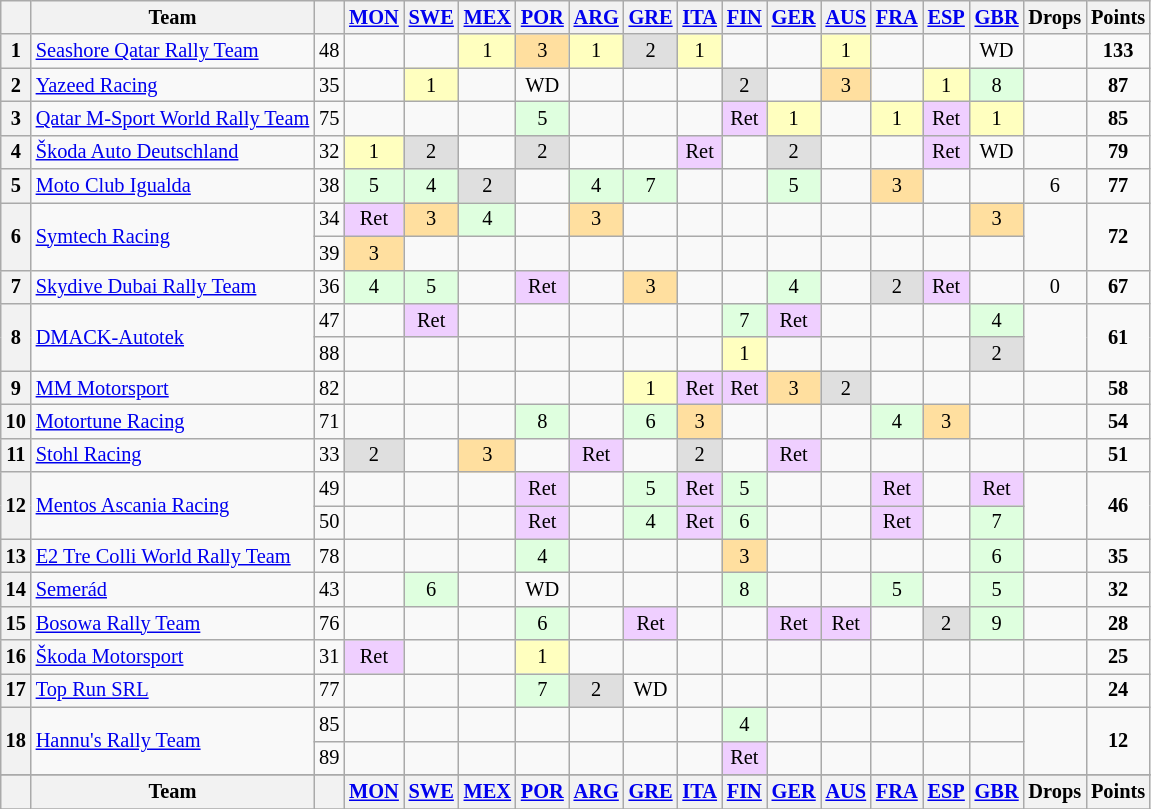<table class="wikitable" style="font-size: 85%; text-align: center;">
<tr valign="top">
<th valign="middle"></th>
<th valign="middle">Team</th>
<th valign="middle"></th>
<th><a href='#'>MON</a><br></th>
<th><a href='#'>SWE</a><br></th>
<th><a href='#'>MEX</a><br></th>
<th><a href='#'>POR</a><br></th>
<th><a href='#'>ARG</a><br></th>
<th><a href='#'>GRE</a><br></th>
<th><a href='#'>ITA</a><br></th>
<th><a href='#'>FIN</a><br></th>
<th><a href='#'>GER</a><br></th>
<th><a href='#'>AUS</a><br></th>
<th><a href='#'>FRA</a><br></th>
<th><a href='#'>ESP</a><br></th>
<th><a href='#'>GBR</a><br></th>
<th valign="middle">Drops</th>
<th valign="middle">Points</th>
</tr>
<tr>
<th>1</th>
<td align="left"> <a href='#'>Seashore Qatar Rally Team</a></td>
<td>48</td>
<td></td>
<td></td>
<td style="background:#ffffbf;">1</td>
<td style="background:#ffdf9f;">3</td>
<td style="background:#ffffbf;">1</td>
<td style="background:#dfdfdf;">2</td>
<td style="background:#ffffbf;">1</td>
<td></td>
<td></td>
<td style="background:#ffffbf;">1</td>
<td></td>
<td></td>
<td>WD</td>
<td></td>
<td><strong>133</strong></td>
</tr>
<tr>
<th>2</th>
<td align="left"> <a href='#'>Yazeed Racing</a></td>
<td>35</td>
<td></td>
<td style="background:#ffffbf;">1</td>
<td></td>
<td>WD</td>
<td></td>
<td></td>
<td></td>
<td style="background:#dfdfdf;">2</td>
<td></td>
<td style="background:#ffdf9f;">3</td>
<td></td>
<td style="background:#ffffbf;">1</td>
<td style="background:#dfffdf;">8</td>
<td></td>
<td><strong>87</strong></td>
</tr>
<tr>
<th>3</th>
<td align="left"> <a href='#'>Qatar M-Sport World Rally Team</a></td>
<td>75</td>
<td></td>
<td></td>
<td></td>
<td style="background:#dfffdf;">5</td>
<td></td>
<td></td>
<td></td>
<td style="background:#efcfff;">Ret</td>
<td style="background:#ffffbf;">1</td>
<td></td>
<td style="background:#ffffbf;">1</td>
<td style="background:#efcfff;">Ret</td>
<td style="background:#ffffbf;">1</td>
<td></td>
<td><strong>85</strong></td>
</tr>
<tr>
<th>4</th>
<td align="left"> <a href='#'>Škoda Auto Deutschland</a></td>
<td>32</td>
<td style="background:#ffffbf;">1</td>
<td style="background:#dfdfdf;">2</td>
<td></td>
<td style="background:#dfdfdf;">2</td>
<td></td>
<td></td>
<td style="background:#efcfff;">Ret</td>
<td></td>
<td style="background:#dfdfdf;">2</td>
<td></td>
<td></td>
<td style="background:#efcfff;">Ret</td>
<td>WD</td>
<td></td>
<td><strong>79</strong></td>
</tr>
<tr>
<th>5</th>
<td align="left"> <a href='#'>Moto Club Igualda</a></td>
<td>38</td>
<td style="background:#dfffdf;">5</td>
<td style="background:#dfffdf;">4</td>
<td style="background:#dfdfdf;">2</td>
<td></td>
<td style="background:#dfffdf;">4</td>
<td style="background:#dfffdf;">7</td>
<td></td>
<td></td>
<td style="background:#dfffdf;">5</td>
<td></td>
<td style="background:#ffdf9f;">3</td>
<td></td>
<td></td>
<td>6</td>
<td><strong>77</strong></td>
</tr>
<tr>
<th rowspan="2">6</th>
<td rowspan="2" align="left"> <a href='#'>Symtech Racing</a></td>
<td>34</td>
<td style="background:#efcfff;">Ret</td>
<td style="background:#ffdf9f;">3</td>
<td style="background:#dfffdf;">4</td>
<td></td>
<td style="background:#ffdf9f;">3</td>
<td></td>
<td></td>
<td></td>
<td></td>
<td></td>
<td></td>
<td></td>
<td style="background:#ffdf9f;">3</td>
<td rowspan="2"></td>
<td rowspan="2"><strong>72</strong></td>
</tr>
<tr>
<td>39</td>
<td style="background:#ffdf9f;">3</td>
<td></td>
<td></td>
<td></td>
<td></td>
<td></td>
<td></td>
<td></td>
<td></td>
<td></td>
<td></td>
<td></td>
<td></td>
</tr>
<tr>
<th>7</th>
<td align="left"> <a href='#'>Skydive Dubai Rally Team</a></td>
<td>36</td>
<td style="background:#dfffdf;">4</td>
<td style="background:#dfffdf;">5</td>
<td></td>
<td style="background:#efcfff;">Ret</td>
<td></td>
<td style="background:#ffdf9f;">3</td>
<td></td>
<td></td>
<td style="background:#dfffdf;">4</td>
<td></td>
<td style="background:#dfdfdf;">2</td>
<td style="background:#efcfff;">Ret</td>
<td></td>
<td>0</td>
<td><strong>67</strong></td>
</tr>
<tr>
<th rowspan="2">8</th>
<td Rowspan="2" align="left"> <a href='#'>DMACK-Autotek</a></td>
<td>47</td>
<td></td>
<td style="background:#efcfff;">Ret</td>
<td></td>
<td></td>
<td></td>
<td></td>
<td></td>
<td style="background:#dfffdf;">7</td>
<td style="background:#efcfff;">Ret</td>
<td></td>
<td></td>
<td></td>
<td style="background:#dfffdf;">4</td>
<td rowspan="2"></td>
<td Rowspan="2"><strong>61</strong></td>
</tr>
<tr>
<td>88</td>
<td></td>
<td></td>
<td></td>
<td></td>
<td></td>
<td></td>
<td></td>
<td style="background:#ffffbf;">1</td>
<td></td>
<td></td>
<td></td>
<td></td>
<td style="background:#dfdfdf;">2</td>
</tr>
<tr>
<th>9</th>
<td align="left"> <a href='#'>MM Motorsport</a></td>
<td>82</td>
<td></td>
<td></td>
<td></td>
<td></td>
<td></td>
<td style="background:#ffffbf;">1</td>
<td style="background:#efcfff;">Ret</td>
<td style="background:#efcfff;">Ret</td>
<td style="background:#ffdf9f;">3</td>
<td style="background:#dfdfdf;">2</td>
<td></td>
<td></td>
<td></td>
<td></td>
<td><strong>58</strong></td>
</tr>
<tr>
<th>10</th>
<td align="left"> <a href='#'>Motortune Racing</a></td>
<td>71</td>
<td></td>
<td></td>
<td></td>
<td style="background:#dfffdf;">8</td>
<td></td>
<td style="background:#dfffdf;">6</td>
<td style="background:#ffdf9f;">3</td>
<td></td>
<td></td>
<td></td>
<td style="background:#dfffdf;">4</td>
<td style="background:#ffdf9f;">3</td>
<td></td>
<td></td>
<td><strong>54</strong></td>
</tr>
<tr>
<th>11</th>
<td align="left"> <a href='#'>Stohl Racing</a></td>
<td>33</td>
<td style="background:#dfdfdf;">2</td>
<td></td>
<td style="background:#ffdf9f;">3</td>
<td></td>
<td style="background:#efcfff;">Ret</td>
<td></td>
<td style="background:#dfdfdf;">2</td>
<td></td>
<td style="background:#efcfff;">Ret</td>
<td></td>
<td></td>
<td></td>
<td></td>
<td></td>
<td><strong>51</strong></td>
</tr>
<tr>
<th Rowspan="2">12</th>
<td Rowspan="2" align="left"> <a href='#'>Mentos Ascania Racing</a></td>
<td>49</td>
<td></td>
<td></td>
<td></td>
<td style="background:#efcfff;">Ret</td>
<td></td>
<td style="background:#dfffdf;">5</td>
<td style="background:#efcfff;">Ret</td>
<td style="background:#dfffdf;">5</td>
<td></td>
<td></td>
<td style="background:#efcfff;">Ret</td>
<td></td>
<td style="background:#efcfff;">Ret</td>
<td rowspan="2"></td>
<td Rowspan="2"><strong>46</strong></td>
</tr>
<tr>
<td>50</td>
<td></td>
<td></td>
<td></td>
<td style="background:#efcfff;">Ret</td>
<td></td>
<td style="background:#dfffdf;">4</td>
<td style="background:#efcfff;">Ret</td>
<td style="background:#dfffdf;">6</td>
<td></td>
<td></td>
<td style="background:#efcfff;">Ret</td>
<td></td>
<td style="background:#dfffdf;">7</td>
</tr>
<tr>
<th>13</th>
<td align="left"> <a href='#'>E2 Tre Colli World Rally Team</a></td>
<td>78</td>
<td></td>
<td></td>
<td></td>
<td style="background:#dfffdf;">4</td>
<td></td>
<td></td>
<td></td>
<td style="background:#ffdf9f;">3</td>
<td></td>
<td></td>
<td></td>
<td></td>
<td style="background:#dfffdf;">6</td>
<td></td>
<td><strong>35</strong></td>
</tr>
<tr>
<th>14</th>
<td align="left"> <a href='#'>Semerád</a></td>
<td>43</td>
<td></td>
<td style="background:#dfffdf;">6</td>
<td></td>
<td>WD</td>
<td></td>
<td></td>
<td></td>
<td style="background:#dfffdf;">8</td>
<td></td>
<td></td>
<td style="background:#dfffdf;">5</td>
<td></td>
<td style="background:#dfffdf;">5</td>
<td></td>
<td><strong>32</strong></td>
</tr>
<tr>
<th>15</th>
<td align="left"> <a href='#'>Bosowa Rally Team</a></td>
<td>76</td>
<td></td>
<td></td>
<td></td>
<td style="background:#dfffdf;">6</td>
<td></td>
<td style="background:#efcfff;">Ret</td>
<td></td>
<td></td>
<td style="background:#efcfff;">Ret</td>
<td style="background:#efcfff;">Ret</td>
<td></td>
<td style="background:#dfdfdf;">2</td>
<td style="background:#dfffdf;">9</td>
<td></td>
<td><strong>28</strong></td>
</tr>
<tr>
<th>16</th>
<td align="left"> <a href='#'>Škoda Motorsport</a></td>
<td>31</td>
<td style="background:#efcfff;">Ret</td>
<td></td>
<td></td>
<td style="background:#ffffbf;">1</td>
<td></td>
<td></td>
<td></td>
<td></td>
<td></td>
<td></td>
<td></td>
<td></td>
<td></td>
<td></td>
<td><strong>25</strong></td>
</tr>
<tr>
<th>17</th>
<td align="left"> <a href='#'>Top Run SRL</a></td>
<td>77</td>
<td></td>
<td></td>
<td></td>
<td style="background:#dfffdf;">7</td>
<td style="background:#dfdfdf;">2</td>
<td>WD</td>
<td></td>
<td></td>
<td></td>
<td></td>
<td></td>
<td></td>
<td></td>
<td></td>
<td><strong>24</strong></td>
</tr>
<tr>
<th Rowspan="2">18</th>
<td Rowspan="2" align="left"> <a href='#'>Hannu's Rally Team</a></td>
<td>85</td>
<td></td>
<td></td>
<td></td>
<td></td>
<td></td>
<td></td>
<td></td>
<td style="background:#dfffdf;">4</td>
<td></td>
<td></td>
<td></td>
<td></td>
<td></td>
<td rowspan="2"></td>
<td Rowspan="2"><strong>12</strong></td>
</tr>
<tr>
<td>89</td>
<td></td>
<td></td>
<td></td>
<td></td>
<td></td>
<td></td>
<td></td>
<td style="background:#efcfff;">Ret</td>
<td></td>
<td></td>
<td></td>
<td></td>
<td></td>
</tr>
<tr>
</tr>
<tr valign="top">
<th valign="middle"></th>
<th valign="middle">Team</th>
<th valign="middle"></th>
<th><a href='#'>MON</a><br></th>
<th><a href='#'>SWE</a><br></th>
<th><a href='#'>MEX</a><br></th>
<th><a href='#'>POR</a><br></th>
<th><a href='#'>ARG</a><br></th>
<th><a href='#'>GRE</a><br></th>
<th><a href='#'>ITA</a><br></th>
<th><a href='#'>FIN</a><br></th>
<th><a href='#'>GER</a><br></th>
<th><a href='#'>AUS</a><br></th>
<th><a href='#'>FRA</a><br></th>
<th><a href='#'>ESP</a><br></th>
<th><a href='#'>GBR</a><br></th>
<th valign="middle">Drops</th>
<th valign="middle">Points</th>
</tr>
<tr>
</tr>
</table>
